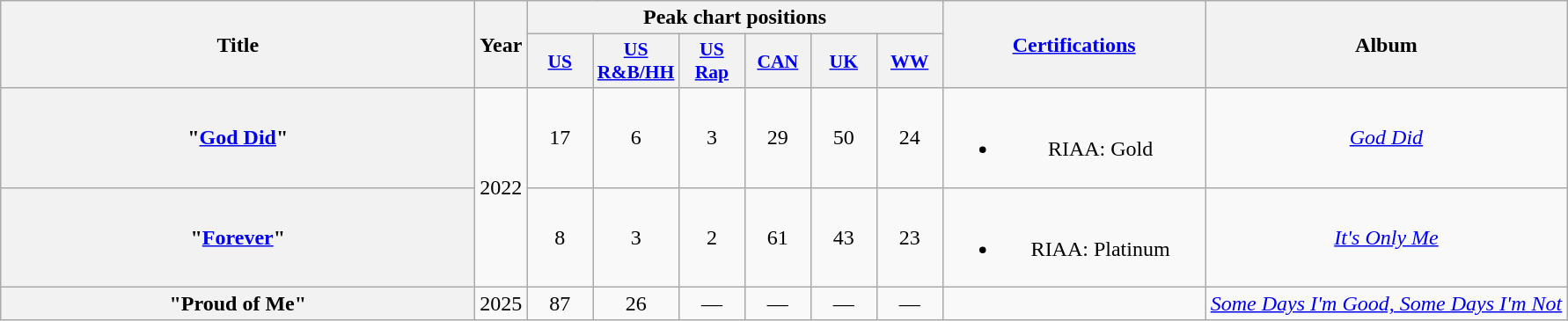<table class="wikitable plainrowheaders" style="text-align: center;">
<tr>
<th scope="col" rowspan="2" style="width:22em;">Title</th>
<th scope="col" rowspan="2" style="width:1em;">Year</th>
<th scope="col" colspan="6">Peak chart positions</th>
<th scope="col" rowspan="2" style="width:12em;"><a href='#'>Certifications</a></th>
<th scope="col" rowspan="2">Album</th>
</tr>
<tr>
<th scope="col" style="width:3em;font-size:90%;"><a href='#'>US</a><br></th>
<th scope="col" style="width:3em;font-size:90%;"><a href='#'>US<br>R&B/HH</a><br></th>
<th scope="col" style="width:3em;font-size:90%;"><a href='#'>US<br>Rap</a><br></th>
<th scope="col" style="width:3em;font-size:90%;"><a href='#'>CAN</a><br></th>
<th scope="col" style="width:3em;font-size:90%;"><a href='#'>UK</a><br></th>
<th scope="col" style="width:3em;font-size:90%;"><a href='#'>WW</a><br></th>
</tr>
<tr>
<th scope="row">"<a href='#'>God Did</a>"<br></th>
<td rowspan="2">2022</td>
<td>17</td>
<td>6</td>
<td>3</td>
<td>29</td>
<td>50</td>
<td>24</td>
<td><br><ul><li>RIAA: Gold</li></ul></td>
<td><em><a href='#'>God Did</a></em></td>
</tr>
<tr>
<th scope="row">"<a href='#'>Forever</a>"<br></th>
<td>8</td>
<td>3</td>
<td>2</td>
<td>61</td>
<td>43</td>
<td>23</td>
<td><br><ul><li>RIAA: Platinum</li></ul></td>
<td><em><a href='#'>It's Only Me</a></em></td>
</tr>
<tr>
<th scope="row">"Proud of Me"<br></th>
<td>2025</td>
<td>87</td>
<td>26</td>
<td>—</td>
<td>—</td>
<td>—</td>
<td>—</td>
<td></td>
<td><em><a href='#'>Some Days I'm Good, Some Days I'm Not</a></em></td>
</tr>
</table>
